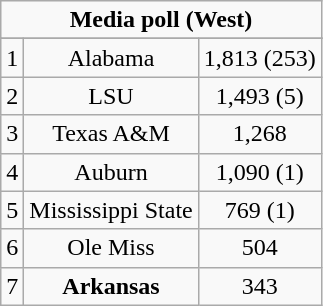<table class="wikitable">
<tr align="center">
<td align="center" Colspan="3"><strong>Media poll (West)</strong></td>
</tr>
<tr align="center">
</tr>
<tr align="center">
<td>1</td>
<td>Alabama</td>
<td>1,813 (253)</td>
</tr>
<tr align="center">
<td>2</td>
<td>LSU</td>
<td>1,493 (5)</td>
</tr>
<tr align="center">
<td>3</td>
<td>Texas A&M</td>
<td>1,268</td>
</tr>
<tr align="center">
<td>4</td>
<td>Auburn</td>
<td>1,090 (1)</td>
</tr>
<tr align="center">
<td>5</td>
<td>Mississippi State</td>
<td>769 (1)</td>
</tr>
<tr align="center">
<td>6</td>
<td>Ole Miss</td>
<td>504</td>
</tr>
<tr align="center">
<td>7</td>
<td><strong>Arkansas</strong></td>
<td>343</td>
</tr>
</table>
